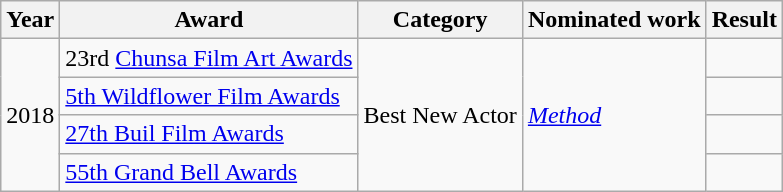<table class="wikitable">
<tr>
<th>Year</th>
<th>Award</th>
<th>Category</th>
<th>Nominated work</th>
<th>Result</th>
</tr>
<tr>
<td rowspan=4>2018</td>
<td>23rd <a href='#'>Chunsa Film Art Awards</a></td>
<td rowspan=4>Best New Actor</td>
<td rowspan=4><em><a href='#'>Method</a></em></td>
<td></td>
</tr>
<tr>
<td><a href='#'>5th Wildflower Film Awards</a></td>
<td></td>
</tr>
<tr>
<td><a href='#'>27th Buil Film Awards</a></td>
<td></td>
</tr>
<tr>
<td><a href='#'>55th Grand Bell Awards</a></td>
<td></td>
</tr>
</table>
